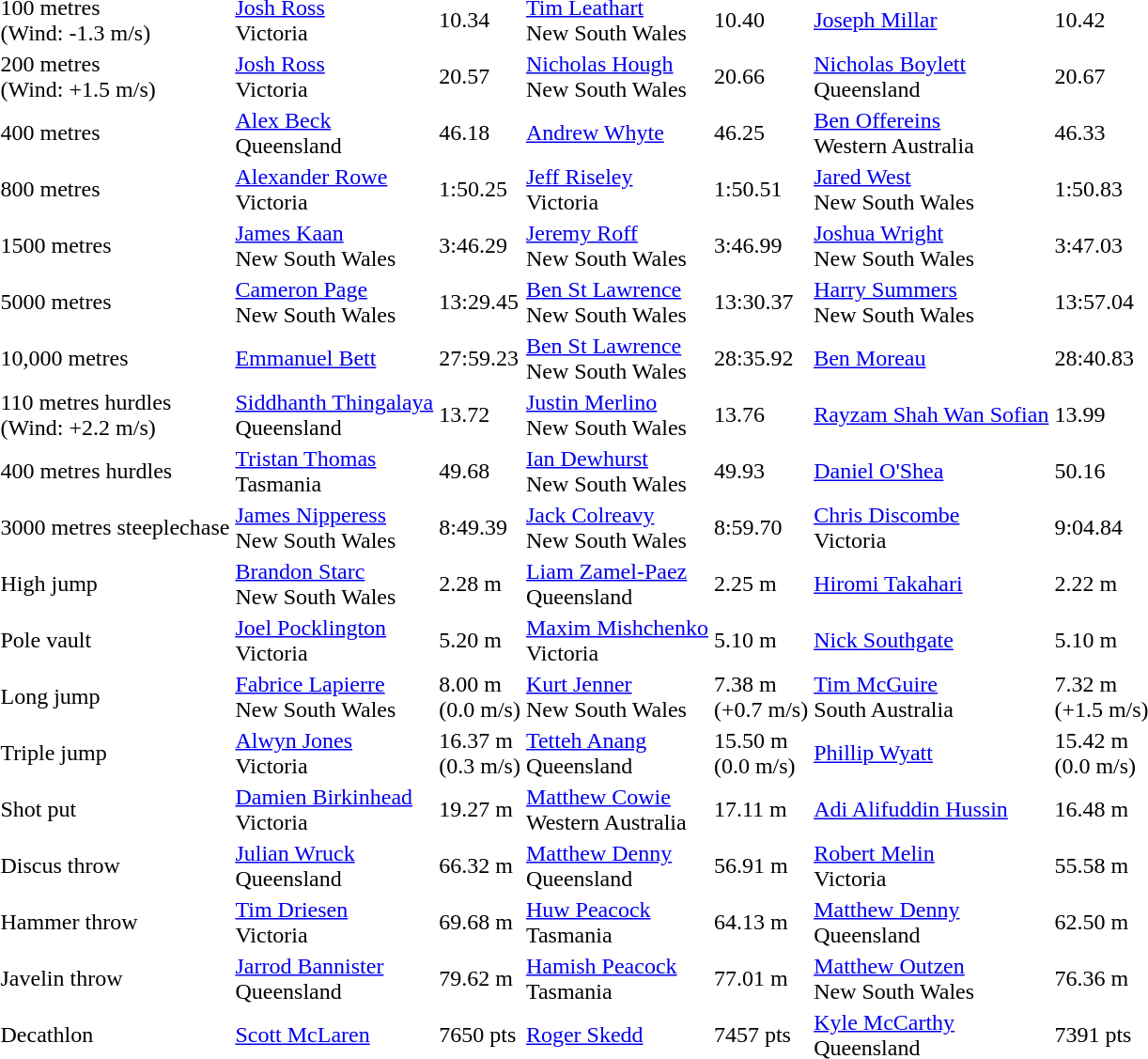<table>
<tr>
<td>100 metres<br>(Wind: -1.3 m/s)</td>
<td><a href='#'>Josh Ross</a><br>Victoria</td>
<td>10.34</td>
<td><a href='#'>Tim Leathart</a><br>New South Wales</td>
<td>10.40</td>
<td><a href='#'>Joseph Millar</a><br></td>
<td>10.42</td>
</tr>
<tr>
<td>200 metres<br>(Wind: +1.5 m/s)</td>
<td><a href='#'>Josh Ross</a><br>Victoria</td>
<td>20.57</td>
<td><a href='#'>Nicholas Hough</a><br>New South Wales</td>
<td>20.66</td>
<td><a href='#'>Nicholas Boylett</a><br>Queensland</td>
<td>20.67</td>
</tr>
<tr>
<td>400 metres</td>
<td><a href='#'>Alex Beck</a><br>Queensland</td>
<td>46.18</td>
<td><a href='#'>Andrew Whyte</a><br></td>
<td>46.25</td>
<td><a href='#'>Ben Offereins</a><br>Western Australia</td>
<td>46.33</td>
</tr>
<tr>
<td>800 metres</td>
<td><a href='#'>Alexander Rowe</a><br>Victoria</td>
<td>1:50.25</td>
<td><a href='#'>Jeff Riseley</a><br>Victoria</td>
<td>1:50.51</td>
<td><a href='#'>Jared West</a><br>New South Wales</td>
<td>1:50.83</td>
</tr>
<tr>
<td>1500 metres</td>
<td><a href='#'>James Kaan</a><br>New South Wales</td>
<td>3:46.29</td>
<td><a href='#'>Jeremy Roff</a><br>New South Wales</td>
<td>3:46.99</td>
<td><a href='#'>Joshua Wright</a><br>New South Wales</td>
<td>3:47.03</td>
</tr>
<tr>
<td>5000 metres</td>
<td><a href='#'>Cameron Page</a><br>New South Wales</td>
<td>13:29.45</td>
<td><a href='#'>Ben St Lawrence</a><br>New South Wales</td>
<td>13:30.37</td>
<td><a href='#'>Harry Summers</a><br>New South Wales</td>
<td>13:57.04</td>
</tr>
<tr>
<td>10,000 metres</td>
<td><a href='#'>Emmanuel Bett</a><br></td>
<td>27:59.23</td>
<td><a href='#'>Ben St Lawrence</a><br>New South Wales</td>
<td>28:35.92</td>
<td><a href='#'>Ben Moreau</a><br></td>
<td>28:40.83</td>
</tr>
<tr>
<td>110 metres hurdles<br>(Wind: +2.2 m/s)</td>
<td><a href='#'>Siddhanth Thingalaya</a><br>Queensland</td>
<td>13.72</td>
<td><a href='#'>Justin Merlino</a><br>New South Wales</td>
<td>13.76</td>
<td><a href='#'>Rayzam Shah Wan Sofian</a><br></td>
<td>13.99</td>
</tr>
<tr>
<td>400 metres hurdles</td>
<td><a href='#'>Tristan Thomas</a><br>Tasmania</td>
<td>49.68</td>
<td><a href='#'>Ian Dewhurst</a><br>New South Wales</td>
<td>49.93</td>
<td><a href='#'>Daniel O'Shea</a><br></td>
<td>50.16</td>
</tr>
<tr>
<td>3000 metres steeplechase</td>
<td><a href='#'>James Nipperess</a><br>New South Wales</td>
<td>8:49.39</td>
<td><a href='#'>Jack Colreavy</a><br>New South Wales</td>
<td>8:59.70</td>
<td><a href='#'>Chris Discombe</a><br>Victoria</td>
<td>9:04.84</td>
</tr>
<tr>
<td>High jump</td>
<td><a href='#'>Brandon Starc</a><br>New South Wales</td>
<td>2.28 m</td>
<td><a href='#'>Liam Zamel-Paez</a><br>Queensland</td>
<td>2.25 m</td>
<td><a href='#'>Hiromi Takahari</a><br></td>
<td>2.22 m</td>
</tr>
<tr>
<td>Pole vault</td>
<td><a href='#'>Joel Pocklington</a><br>Victoria</td>
<td>5.20 m</td>
<td><a href='#'>Maxim Mishchenko</a><br>Victoria</td>
<td>5.10 m</td>
<td><a href='#'>Nick Southgate</a><br></td>
<td>5.10 m</td>
</tr>
<tr>
<td>Long jump</td>
<td><a href='#'>Fabrice Lapierre</a><br>New South Wales</td>
<td>8.00 m<br>(0.0 m/s)</td>
<td><a href='#'>Kurt Jenner</a><br>New South Wales</td>
<td>7.38 m <br>(+0.7 m/s)</td>
<td><a href='#'>Tim McGuire</a><br>South Australia</td>
<td>7.32 m <br>(+1.5 m/s)</td>
</tr>
<tr>
<td>Triple jump</td>
<td><a href='#'>Alwyn Jones</a><br>Victoria</td>
<td>16.37 m<br>(0.3 m/s)</td>
<td><a href='#'>Tetteh Anang</a><br>Queensland</td>
<td>15.50 m<br>(0.0 m/s)</td>
<td><a href='#'>Phillip Wyatt</a><br></td>
<td>15.42 m<br>(0.0 m/s)</td>
</tr>
<tr>
<td>Shot put</td>
<td><a href='#'>Damien Birkinhead</a><br>Victoria</td>
<td>19.27 m</td>
<td><a href='#'>Matthew Cowie</a><br>Western Australia</td>
<td>17.11 m</td>
<td><a href='#'>Adi Alifuddin Hussin</a><br></td>
<td>16.48 m</td>
</tr>
<tr>
<td>Discus throw</td>
<td><a href='#'>Julian Wruck</a><br>Queensland</td>
<td>66.32 m</td>
<td><a href='#'>Matthew Denny</a><br>Queensland</td>
<td>56.91 m</td>
<td><a href='#'>Robert Melin</a><br>Victoria</td>
<td>55.58 m</td>
</tr>
<tr>
<td>Hammer throw</td>
<td><a href='#'>Tim Driesen</a><br>Victoria</td>
<td>69.68 m</td>
<td><a href='#'>Huw Peacock</a><br>Tasmania</td>
<td>64.13 m</td>
<td><a href='#'>Matthew Denny</a><br>Queensland</td>
<td>62.50 m</td>
</tr>
<tr>
<td>Javelin throw</td>
<td><a href='#'>Jarrod Bannister</a><br>Queensland</td>
<td>79.62 m</td>
<td><a href='#'>Hamish Peacock</a><br>Tasmania</td>
<td>77.01 m</td>
<td><a href='#'>Matthew Outzen</a><br>New South Wales</td>
<td>76.36 m</td>
</tr>
<tr>
<td>Decathlon</td>
<td><a href='#'>Scott McLaren</a><br></td>
<td>7650 pts</td>
<td><a href='#'>Roger Skedd</a><br></td>
<td>7457 pts</td>
<td><a href='#'>Kyle McCarthy</a><br>Queensland</td>
<td>7391 pts</td>
</tr>
<tr>
</tr>
</table>
